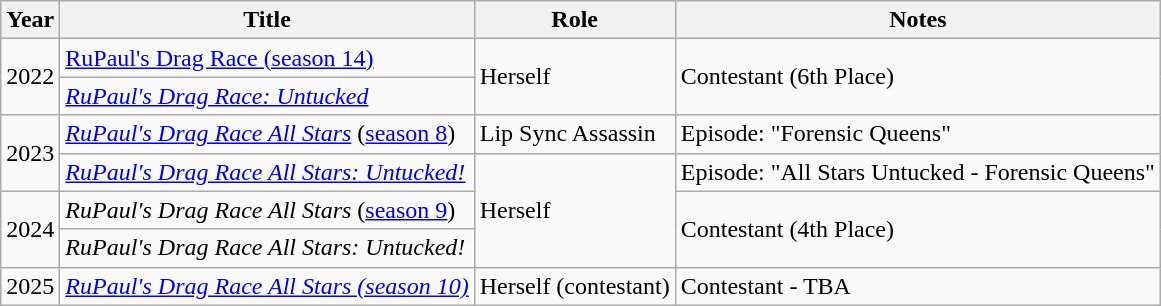<table class="wikitable plainrowheaders sortable">
<tr>
<th scope="col">Year</th>
<th scope="col">Title</th>
<th scope="col">Role</th>
<th scope="col">Notes</th>
</tr>
<tr>
<td rowspan="2">2022</td>
<td><a href='#'>RuPaul's Drag Race (season 14)</a></td>
<td rowspan="2">Herself</td>
<td rowspan="2">Contestant (6th Place)</td>
</tr>
<tr>
<td><em><a href='#'>RuPaul's Drag Race: Untucked</a></em></td>
</tr>
<tr>
<td rowspan="2">2023</td>
<td><em><a href='#'>RuPaul's Drag Race All Stars</a></em> (<a href='#'>season 8</a>)</td>
<td>Lip Sync Assassin</td>
<td>Episode: "Forensic Queens"</td>
</tr>
<tr>
<td><em><a href='#'>RuPaul's Drag Race All Stars: Untucked!</a></em></td>
<td rowspan="3">Herself</td>
<td>Episode: "All Stars Untucked - Forensic Queens"</td>
</tr>
<tr>
<td rowspan="2">2024</td>
<td><em>RuPaul's Drag Race All Stars</em> (<a href='#'>season 9</a>)</td>
<td rowspan="2">Contestant (4th Place)</td>
</tr>
<tr>
<td><em>RuPaul's Drag Race All Stars: Untucked!</em></td>
</tr>
<tr>
<td>2025</td>
<td><em><a href='#'>RuPaul's Drag Race All Stars (season 10)</a></em></td>
<td>Herself (contestant)</td>
<td>Contestant - TBA</td>
</tr>
</table>
